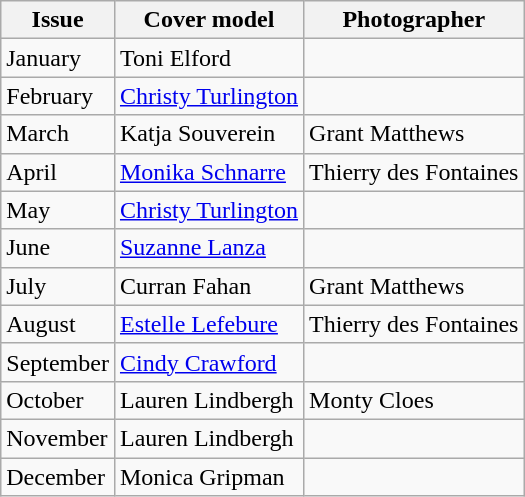<table class="wikitable">
<tr>
<th>Issue</th>
<th>Cover model</th>
<th>Photographer</th>
</tr>
<tr>
<td>January</td>
<td>Toni Elford</td>
<td></td>
</tr>
<tr>
<td>February</td>
<td><a href='#'>Christy Turlington</a></td>
<td></td>
</tr>
<tr>
<td>March</td>
<td>Katja Souverein</td>
<td>Grant Matthews</td>
</tr>
<tr>
<td>April</td>
<td><a href='#'>Monika Schnarre</a></td>
<td>Thierry des Fontaines</td>
</tr>
<tr>
<td>May</td>
<td><a href='#'>Christy Turlington</a></td>
<td></td>
</tr>
<tr>
<td>June</td>
<td><a href='#'>Suzanne Lanza</a></td>
<td></td>
</tr>
<tr>
<td>July</td>
<td>Curran Fahan</td>
<td>Grant Matthews</td>
</tr>
<tr>
<td>August</td>
<td><a href='#'>Estelle Lefebure</a></td>
<td>Thierry des Fontaines</td>
</tr>
<tr>
<td>September</td>
<td><a href='#'>Cindy Crawford</a></td>
<td></td>
</tr>
<tr>
<td>October</td>
<td>Lauren Lindbergh</td>
<td>Monty Cloes</td>
</tr>
<tr>
<td>November</td>
<td>Lauren Lindbergh</td>
<td></td>
</tr>
<tr>
<td>December</td>
<td>Monica Gripman</td>
<td></td>
</tr>
</table>
